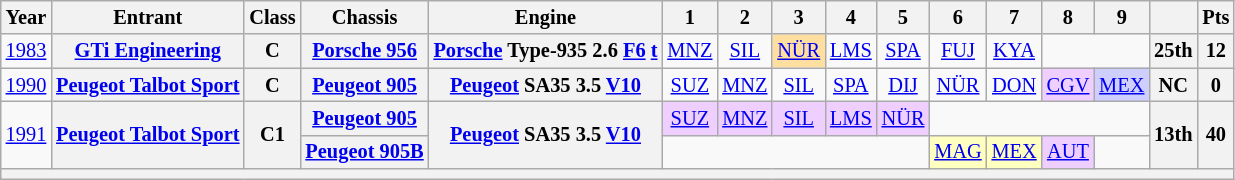<table class="wikitable" style="text-align:center; font-size:85%">
<tr>
<th>Year</th>
<th>Entrant</th>
<th>Class</th>
<th>Chassis</th>
<th>Engine</th>
<th>1</th>
<th>2</th>
<th>3</th>
<th>4</th>
<th>5</th>
<th>6</th>
<th>7</th>
<th>8</th>
<th>9</th>
<th></th>
<th>Pts</th>
</tr>
<tr>
<td><a href='#'>1983</a></td>
<th nowrap><a href='#'>GTi Engineering</a></th>
<th>C</th>
<th nowrap><a href='#'>Porsche 956</a></th>
<th nowrap><a href='#'>Porsche</a> Type-935 2.6 <a href='#'>F6</a> <a href='#'>t</a></th>
<td><a href='#'>MNZ</a></td>
<td><a href='#'>SIL</a></td>
<td style="background:#FFDF9F;"><a href='#'>NÜR</a><br></td>
<td><a href='#'>LMS</a></td>
<td><a href='#'>SPA</a></td>
<td><a href='#'>FUJ</a></td>
<td><a href='#'>KYA</a></td>
<td colspan=2></td>
<th>25th</th>
<th>12</th>
</tr>
<tr>
<td><a href='#'>1990</a></td>
<th nowrap><a href='#'>Peugeot Talbot Sport</a></th>
<th>C</th>
<th nowrap><a href='#'>Peugeot 905</a></th>
<th nowrap><a href='#'>Peugeot</a> SA35 3.5 <a href='#'>V10</a></th>
<td><a href='#'>SUZ</a></td>
<td><a href='#'>MNZ</a></td>
<td><a href='#'>SIL</a></td>
<td><a href='#'>SPA</a></td>
<td><a href='#'>DIJ</a></td>
<td><a href='#'>NÜR</a></td>
<td><a href='#'>DON</a></td>
<td style="background: #EFCFFF"><a href='#'>CGV</a><br></td>
<td style="background:#CFCFFF;"><a href='#'>MEX</a><br></td>
<th>NC</th>
<th>0</th>
</tr>
<tr>
<td rowspan=2><a href='#'>1991</a></td>
<th rowspan=2 nowrap><a href='#'>Peugeot Talbot Sport</a></th>
<th rowspan=2>C1</th>
<th nowrap><a href='#'>Peugeot 905</a></th>
<th rowspan=2 nowrap><a href='#'>Peugeot</a> SA35 3.5 <a href='#'>V10</a></th>
<td style="background: #EFCFFF"><a href='#'>SUZ</a><br></td>
<td style="background: #EFCFFF"><a href='#'>MNZ</a><br></td>
<td style="background: #EFCFFF"><a href='#'>SIL</a><br></td>
<td style="background: #EFCFFF"><a href='#'>LMS</a><br></td>
<td style="background: #EFCFFF"><a href='#'>NÜR</a><br></td>
<td colspan=4></td>
<th rowspan=2>13th</th>
<th rowspan=2>40</th>
</tr>
<tr>
<th nowrap><a href='#'>Peugeot 905B</a></th>
<td colspan=5></td>
<td style="background:#FFFFBF;"><a href='#'>MAG</a><br></td>
<td style="background:#FFFFBF;"><a href='#'>MEX</a><br></td>
<td style="background: #EFCFFF"><a href='#'>AUT</a><br></td>
<td></td>
</tr>
<tr>
<th colspan="16"></th>
</tr>
</table>
